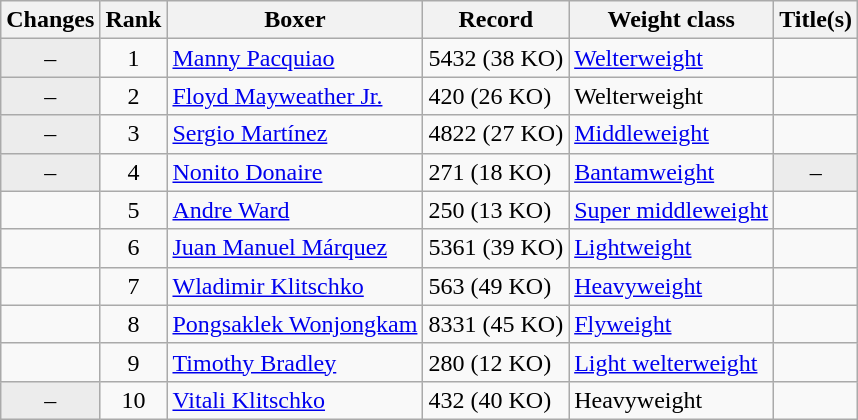<table class="wikitable ">
<tr>
<th>Changes</th>
<th>Rank</th>
<th>Boxer</th>
<th>Record</th>
<th>Weight class</th>
<th>Title(s)</th>
</tr>
<tr>
<td align=center bgcolor=#ECECEC>–</td>
<td align=center>1</td>
<td><a href='#'>Manny Pacquiao</a></td>
<td>5432 (38 KO)</td>
<td><a href='#'>Welterweight</a></td>
<td></td>
</tr>
<tr>
<td align=center bgcolor=#ECECEC>–</td>
<td align=center>2</td>
<td><a href='#'>Floyd Mayweather Jr.</a></td>
<td>420 (26 KO)</td>
<td>Welterweight</td>
<td></td>
</tr>
<tr>
<td align=center bgcolor=#ECECEC>–</td>
<td align=center>3</td>
<td><a href='#'>Sergio Martínez</a></td>
<td>4822 (27 KO)</td>
<td><a href='#'>Middleweight</a></td>
<td></td>
</tr>
<tr>
<td align=center bgcolor=#ECECEC>–</td>
<td align=center>4</td>
<td><a href='#'>Nonito Donaire</a></td>
<td>271 (18 KO)</td>
<td><a href='#'>Bantamweight</a></td>
<td align=center bgcolor=#ECECEC data-sort-value="Z">–</td>
</tr>
<tr>
<td align=center></td>
<td align=center>5</td>
<td><a href='#'>Andre Ward</a></td>
<td>250 (13 KO)</td>
<td><a href='#'>Super middleweight</a></td>
<td></td>
</tr>
<tr>
<td align=center></td>
<td align=center>6</td>
<td><a href='#'>Juan Manuel Márquez</a></td>
<td>5361 (39 KO)</td>
<td><a href='#'>Lightweight</a></td>
<td></td>
</tr>
<tr>
<td align=center></td>
<td align=center>7</td>
<td><a href='#'>Wladimir Klitschko</a></td>
<td>563 (49 KO)</td>
<td><a href='#'>Heavyweight</a></td>
<td></td>
</tr>
<tr>
<td align=center></td>
<td align=center>8</td>
<td><a href='#'>Pongsaklek Wonjongkam</a></td>
<td>8331 (45 KO)</td>
<td><a href='#'>Flyweight</a></td>
<td></td>
</tr>
<tr>
<td align=center></td>
<td align=center>9</td>
<td><a href='#'>Timothy Bradley</a></td>
<td>280 (12 KO)</td>
<td><a href='#'>Light welterweight</a></td>
<td></td>
</tr>
<tr>
<td align=center bgcolor=#ECECEC>–</td>
<td align=center>10</td>
<td><a href='#'>Vitali Klitschko</a></td>
<td>432 (40 KO)</td>
<td>Heavyweight</td>
<td></td>
</tr>
</table>
